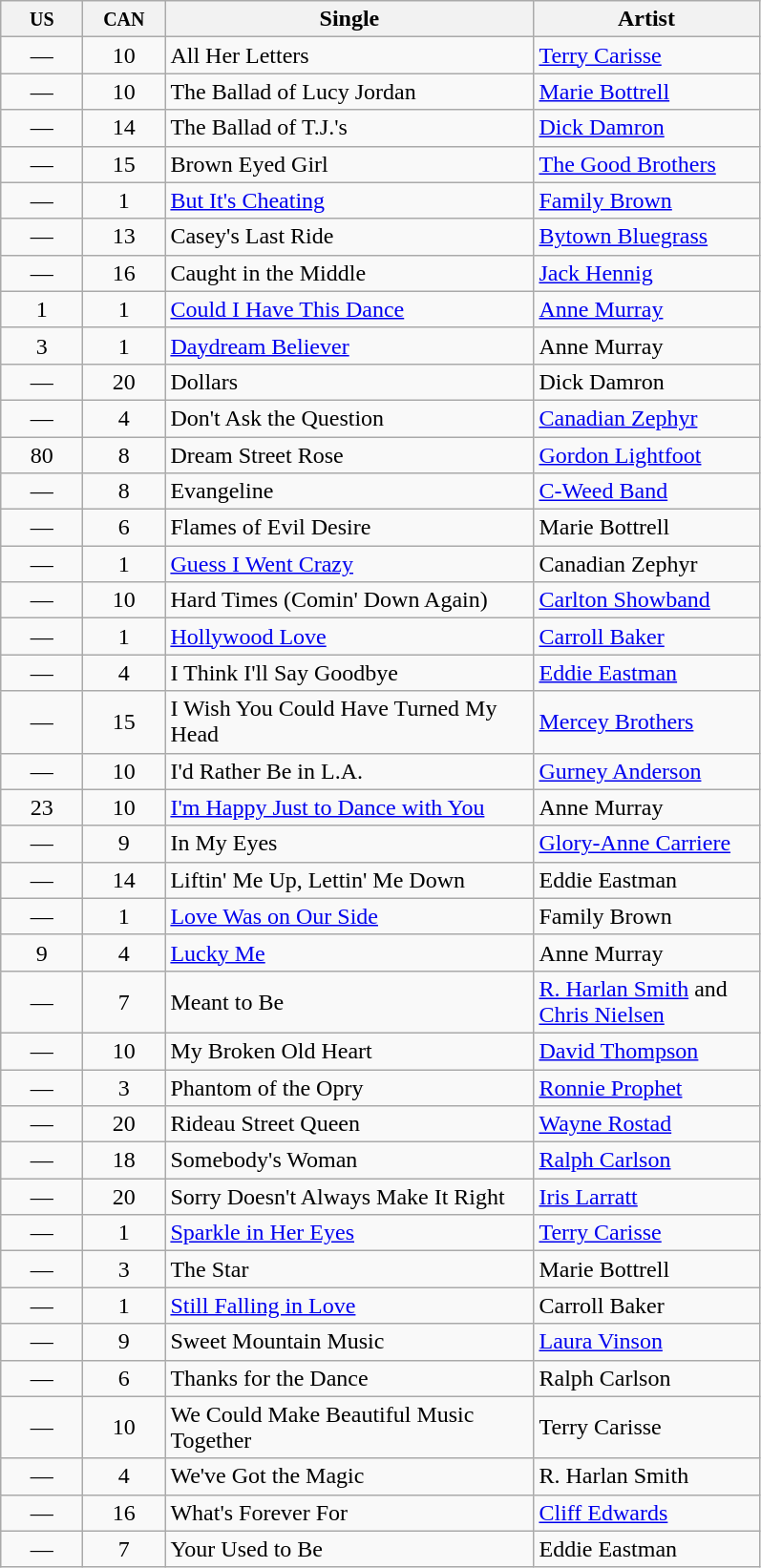<table class="wikitable sortable">
<tr>
<th width="50"><small>US</small></th>
<th width="50"><small>CAN</small></th>
<th width="250">Single</th>
<th width="150">Artist</th>
</tr>
<tr>
<td align="center">—</td>
<td align="center">10</td>
<td>All Her Letters</td>
<td><a href='#'>Terry Carisse</a></td>
</tr>
<tr>
<td align="center">—</td>
<td align="center">10</td>
<td>The Ballad of Lucy Jordan</td>
<td><a href='#'>Marie Bottrell</a></td>
</tr>
<tr>
<td align="center">—</td>
<td align="center">14</td>
<td>The Ballad of T.J.'s</td>
<td><a href='#'>Dick Damron</a></td>
</tr>
<tr>
<td align="center">—</td>
<td align="center">15</td>
<td>Brown Eyed Girl</td>
<td><a href='#'>The Good Brothers</a></td>
</tr>
<tr>
<td align="center">—</td>
<td align="center">1</td>
<td><a href='#'>But It's Cheating</a></td>
<td><a href='#'>Family Brown</a></td>
</tr>
<tr>
<td align="center">—</td>
<td align="center">13</td>
<td>Casey's Last Ride</td>
<td><a href='#'>Bytown Bluegrass</a></td>
</tr>
<tr>
<td align="center">—</td>
<td align="center">16</td>
<td>Caught in the Middle</td>
<td><a href='#'>Jack Hennig</a></td>
</tr>
<tr>
<td align="center">1</td>
<td align="center">1</td>
<td><a href='#'>Could I Have This Dance</a></td>
<td><a href='#'>Anne Murray</a></td>
</tr>
<tr>
<td align="center">3</td>
<td align="center">1</td>
<td><a href='#'>Daydream Believer</a></td>
<td>Anne Murray</td>
</tr>
<tr>
<td align="center">—</td>
<td align="center">20</td>
<td>Dollars</td>
<td>Dick Damron</td>
</tr>
<tr>
<td align="center">—</td>
<td align="center">4</td>
<td>Don't Ask the Question</td>
<td><a href='#'>Canadian Zephyr</a></td>
</tr>
<tr>
<td align="center">80</td>
<td align="center">8</td>
<td>Dream Street Rose</td>
<td><a href='#'>Gordon Lightfoot</a></td>
</tr>
<tr>
<td align="center">—</td>
<td align="center">8</td>
<td>Evangeline</td>
<td><a href='#'>C-Weed Band</a></td>
</tr>
<tr>
<td align="center">—</td>
<td align="center">6</td>
<td>Flames of Evil Desire</td>
<td>Marie Bottrell</td>
</tr>
<tr>
<td align="center">—</td>
<td align="center">1</td>
<td><a href='#'>Guess I Went Crazy</a></td>
<td>Canadian Zephyr</td>
</tr>
<tr>
<td align="center">—</td>
<td align="center">10</td>
<td>Hard Times (Comin' Down Again)</td>
<td><a href='#'>Carlton Showband</a></td>
</tr>
<tr>
<td align="center">—</td>
<td align="center">1</td>
<td><a href='#'>Hollywood Love</a></td>
<td><a href='#'>Carroll Baker</a></td>
</tr>
<tr>
<td align="center">—</td>
<td align="center">4</td>
<td>I Think I'll Say Goodbye</td>
<td><a href='#'>Eddie Eastman</a></td>
</tr>
<tr>
<td align="center">—</td>
<td align="center">15</td>
<td>I Wish You Could Have Turned My Head</td>
<td><a href='#'>Mercey Brothers</a></td>
</tr>
<tr>
<td align="center">—</td>
<td align="center">10</td>
<td>I'd Rather Be in L.A.</td>
<td><a href='#'>Gurney Anderson</a></td>
</tr>
<tr>
<td align="center">23</td>
<td align="center">10</td>
<td><a href='#'>I'm Happy Just to Dance with You</a></td>
<td>Anne Murray</td>
</tr>
<tr>
<td align="center">—</td>
<td align="center">9</td>
<td>In My Eyes</td>
<td><a href='#'>Glory-Anne Carriere</a></td>
</tr>
<tr>
<td align="center">—</td>
<td align="center">14</td>
<td>Liftin' Me Up, Lettin' Me Down</td>
<td>Eddie Eastman</td>
</tr>
<tr>
<td align="center">—</td>
<td align="center">1</td>
<td><a href='#'>Love Was on Our Side</a></td>
<td>Family Brown</td>
</tr>
<tr>
<td align="center">9</td>
<td align="center">4</td>
<td><a href='#'>Lucky Me</a></td>
<td>Anne Murray</td>
</tr>
<tr>
<td align="center">—</td>
<td align="center">7</td>
<td>Meant to Be</td>
<td><a href='#'>R. Harlan Smith</a> and <a href='#'>Chris Nielsen</a></td>
</tr>
<tr>
<td align="center">—</td>
<td align="center">10</td>
<td>My Broken Old Heart</td>
<td><a href='#'>David Thompson</a></td>
</tr>
<tr>
<td align="center">—</td>
<td align="center">3</td>
<td>Phantom of the Opry</td>
<td><a href='#'>Ronnie Prophet</a></td>
</tr>
<tr>
<td align="center">—</td>
<td align="center">20</td>
<td>Rideau Street Queen</td>
<td><a href='#'>Wayne Rostad</a></td>
</tr>
<tr>
<td align="center">—</td>
<td align="center">18</td>
<td>Somebody's Woman</td>
<td><a href='#'>Ralph Carlson</a></td>
</tr>
<tr>
<td align="center">—</td>
<td align="center">20</td>
<td>Sorry Doesn't Always Make It Right</td>
<td><a href='#'>Iris Larratt</a></td>
</tr>
<tr>
<td align="center">—</td>
<td align="center">1</td>
<td><a href='#'>Sparkle in Her Eyes</a></td>
<td><a href='#'>Terry Carisse</a></td>
</tr>
<tr>
<td align="center">—</td>
<td align="center">3</td>
<td>The Star</td>
<td>Marie Bottrell</td>
</tr>
<tr>
<td align="center">—</td>
<td align="center">1</td>
<td><a href='#'>Still Falling in Love</a></td>
<td>Carroll Baker</td>
</tr>
<tr>
<td align="center">—</td>
<td align="center">9</td>
<td>Sweet Mountain Music</td>
<td><a href='#'>Laura Vinson</a></td>
</tr>
<tr>
<td align="center">—</td>
<td align="center">6</td>
<td>Thanks for the Dance</td>
<td>Ralph Carlson</td>
</tr>
<tr>
<td align="center">—</td>
<td align="center">10</td>
<td>We Could Make Beautiful Music Together</td>
<td>Terry Carisse</td>
</tr>
<tr>
<td align="center">—</td>
<td align="center">4</td>
<td>We've Got the Magic</td>
<td>R. Harlan Smith</td>
</tr>
<tr>
<td align="center">—</td>
<td align="center">16</td>
<td>What's Forever For</td>
<td><a href='#'>Cliff Edwards</a></td>
</tr>
<tr>
<td align="center">—</td>
<td align="center">7</td>
<td>Your Used to Be</td>
<td>Eddie Eastman</td>
</tr>
</table>
